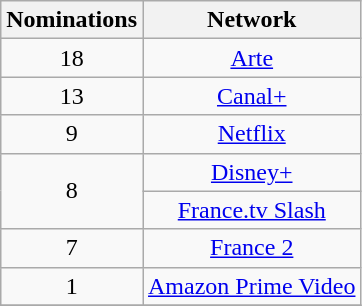<table class="wikitable sortable" style="text-align: center; max-width:20em">
<tr>
<th scope="col">Nominations</th>
<th scope="col">Network</th>
</tr>
<tr>
<td scope="row" rowspan="1">18</td>
<td><a href='#'>Arte</a></td>
</tr>
<tr>
<td scope="row" rowspan="1">13</td>
<td><a href='#'>Canal+</a></td>
</tr>
<tr>
<td scope="row" rowspan="1">9</td>
<td><a href='#'>Netflix</a></td>
</tr>
<tr>
<td scope="row" rowspan="2">8</td>
<td><a href='#'>Disney+</a></td>
</tr>
<tr>
<td><a href='#'>France.tv Slash</a></td>
</tr>
<tr>
<td scope="row" rowspan="1">7</td>
<td><a href='#'>France 2</a></td>
</tr>
<tr>
<td scope="row" rowspan="1">1</td>
<td><a href='#'>Amazon Prime Video</a></td>
</tr>
<tr>
</tr>
</table>
